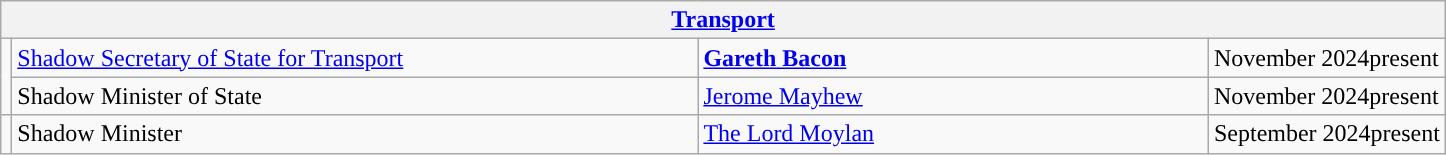<table class="wikitable">
<tr>
<th colspan="5"><a href='#'>Transport</a></th>
</tr>
<tr>
<td rowspan="2" style="background: "></td>
<td style="width: 450px;"><a href='#'>Shadow Secretary of State for Transport</a></td>
<td style="width: 333px;"><strong><a href='#'>Gareth Bacon</a></strong></td>
<td>November 2024present</td>
</tr>
<tr>
<td>Shadow Minister of State</td>
<td><a href='#'>Jerome Mayhew</a></td>
<td>November 2024present</td>
</tr>
<tr>
<td style="background: "></td>
<td>Shadow Minister</td>
<td><a href='#'>The Lord Moylan</a></td>
<td>September 2024present</td>
</tr>
</table>
